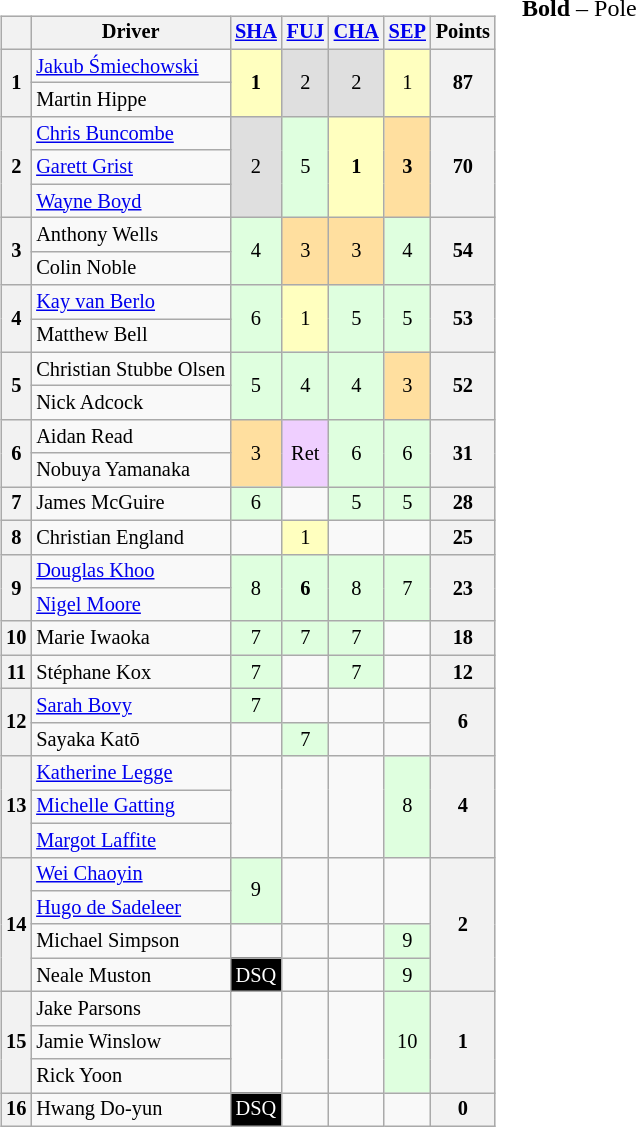<table>
<tr>
<td valign="top"><br><table class="wikitable" style="font-size: 85%; text-align:center;">
<tr>
<th></th>
<th>Driver</th>
<th><a href='#'>SHA</a><br></th>
<th><a href='#'>FUJ</a><br></th>
<th><a href='#'>CHA</a><br></th>
<th><a href='#'>SEP</a><br></th>
<th>Points</th>
</tr>
<tr>
<th rowspan=2>1</th>
<td align=left> <a href='#'>Jakub Śmiechowski</a></td>
<td rowspan=2 style="background:#FFFFBF;"><strong>1</strong></td>
<td rowspan=2 style="background:#DFDFDF;">2</td>
<td rowspan=2 style="background:#DFDFDF;">2</td>
<td rowspan=2 style="background:#FFFFBF;">1</td>
<th rowspan=2>87</th>
</tr>
<tr>
<td align=left> Martin Hippe</td>
</tr>
<tr>
<th rowspan=3>2</th>
<td align="left"> <a href='#'>Chris Buncombe</a></td>
<td rowspan=3 style="background:#DFDFDF;">2</td>
<td rowspan=3 style="background:#DFFFDF;">5</td>
<td rowspan=3 style="background:#FFFFBF;"><strong>1</strong></td>
<td rowspan=3 style="background:#FFDF9F;"><strong>3</strong></td>
<th rowspan=3>70</th>
</tr>
<tr>
<td align="left"> <a href='#'>Garett Grist</a></td>
</tr>
<tr>
<td align="left"> <a href='#'>Wayne Boyd</a></td>
</tr>
<tr>
<th rowspan=2>3</th>
<td align="left"> Anthony Wells</td>
<td rowspan=2 style="background:#DFFFDF;">4</td>
<td rowspan=2 style="background:#FFDF9F;">3</td>
<td rowspan=2 style="background:#FFDF9F;">3</td>
<td rowspan=2 style="background:#DFFFDF;">4</td>
<th rowspan=2>54</th>
</tr>
<tr>
<td align="left"> Colin Noble</td>
</tr>
<tr>
<th rowspan=2>4</th>
<td align="left"> <a href='#'>Kay van Berlo</a></td>
<td rowspan=2 style="background:#DFFFDF;">6</td>
<td rowspan=2 style="background:#FFFFBF;">1</td>
<td rowspan=2 style="background:#DFFFDF;">5</td>
<td rowspan=2 style="background:#DFFFDF;">5</td>
<th rowspan=2>53</th>
</tr>
<tr>
<td align="left"> Matthew Bell</td>
</tr>
<tr>
<th rowspan=2>5</th>
<td align="left"> Christian Stubbe Olsen</td>
<td rowspan=2 style="background:#DFFFDF;">5</td>
<td rowspan=2 style="background:#DFFFDF;">4</td>
<td rowspan=2 style="background:#DFFFDF;">4</td>
<td rowspan=2 style="background:#FFDF9F;">3</td>
<th rowspan=2>52</th>
</tr>
<tr>
<td align="left"> Nick Adcock</td>
</tr>
<tr>
<th rowspan=2>6</th>
<td align="left"> Aidan Read</td>
<td rowspan=2 style="background:#FFDF9F;">3</td>
<td rowspan=2 style="background:#EFCFFF;">Ret</td>
<td rowspan=2 style="background:#DFFFDF;">6</td>
<td rowspan=2 style="background:#DFFFDF;">6</td>
<th rowspan=2>31</th>
</tr>
<tr>
<td align="left"> Nobuya Yamanaka</td>
</tr>
<tr>
<th>7</th>
<td align="left"> James McGuire</td>
<td style="background:#DFFFDF;">6</td>
<td></td>
<td style="background:#DFFFDF;">5</td>
<td style="background:#DFFFDF;">5</td>
<th>28</th>
</tr>
<tr>
<th>8</th>
<td align="left"> Christian England</td>
<td></td>
<td style="background:#FFFFBF;">1</td>
<td></td>
<td></td>
<th>25</th>
</tr>
<tr>
<th rowspan=2>9</th>
<td align="left"> <a href='#'>Douglas Khoo</a></td>
<td rowspan=2 style="background:#DFFFDF;">8</td>
<td rowspan=2 style="background:#DFFFDF;"><strong>6</strong></td>
<td rowspan=2 style="background:#DFFFDF;">8</td>
<td rowspan=2 style="background:#DFFFDF;">7</td>
<th rowspan=2>23</th>
</tr>
<tr>
<td align="left"> <a href='#'>Nigel Moore</a></td>
</tr>
<tr>
<th>10</th>
<td align="left"> Marie Iwaoka</td>
<td style="background:#DFFFDF;">7</td>
<td style="background:#DFFFDF;">7</td>
<td style="background:#DFFFDF;">7</td>
<td></td>
<th>18</th>
</tr>
<tr>
<th>11</th>
<td align="left"> Stéphane Kox</td>
<td style="background:#DFFFDF;">7</td>
<td></td>
<td style="background:#DFFFDF;">7</td>
<td></td>
<th>12</th>
</tr>
<tr>
<th rowspan=2>12</th>
<td align="left"> <a href='#'>Sarah Bovy</a></td>
<td style="background:#DFFFDF;">7</td>
<td></td>
<td></td>
<td></td>
<th rowspan=2>6</th>
</tr>
<tr>
<td align="left"> Sayaka Katō</td>
<td></td>
<td style="background:#DFFFDF;">7</td>
<td></td>
<td></td>
</tr>
<tr>
<th rowspan=3>13</th>
<td align="left"> <a href='#'>Katherine Legge</a></td>
<td rowspan=3></td>
<td rowspan=3></td>
<td rowspan=3></td>
<td rowspan=3 style="background:#DFFFDF;">8</td>
<th rowspan=3>4</th>
</tr>
<tr>
<td align="left"> <a href='#'>Michelle Gatting</a></td>
</tr>
<tr>
<td align="left"> <a href='#'>Margot Laffite</a></td>
</tr>
<tr>
<th rowspan=4>14</th>
<td align="left"> <a href='#'>Wei Chaoyin</a></td>
<td rowspan=2 style="background:#DFFFDF;">9</td>
<td rowspan=2></td>
<td rowspan=2></td>
<td rowspan=2></td>
<th rowspan=4>2</th>
</tr>
<tr>
<td align="left"> <a href='#'>Hugo de Sadeleer</a></td>
</tr>
<tr>
<td align="left"> Michael Simpson</td>
<td></td>
<td></td>
<td></td>
<td style="background:#DFFFDF;">9</td>
</tr>
<tr>
<td align="left"> Neale Muston</td>
<td style="background-color:#000000; color:white">DSQ</td>
<td></td>
<td></td>
<td style="background:#DFFFDF;">9</td>
</tr>
<tr>
<th rowspan=3>15</th>
<td align="left"> Jake Parsons</td>
<td rowspan=3></td>
<td rowspan=3></td>
<td rowspan=3></td>
<td rowspan=3 style="background:#DFFFDF;">10</td>
<th rowspan=3>1</th>
</tr>
<tr>
<td align="left"> Jamie Winslow</td>
</tr>
<tr>
<td align="left"> Rick Yoon</td>
</tr>
<tr>
<th>16</th>
<td align="left"> Hwang Do-yun</td>
<td style="background-color:#000000; color:white">DSQ</td>
<td></td>
<td></td>
<td></td>
<th>0</th>
</tr>
</table>
</td>
<td valign="top"><br>
<span><strong>Bold</strong> – Pole<br></span></td>
</tr>
</table>
